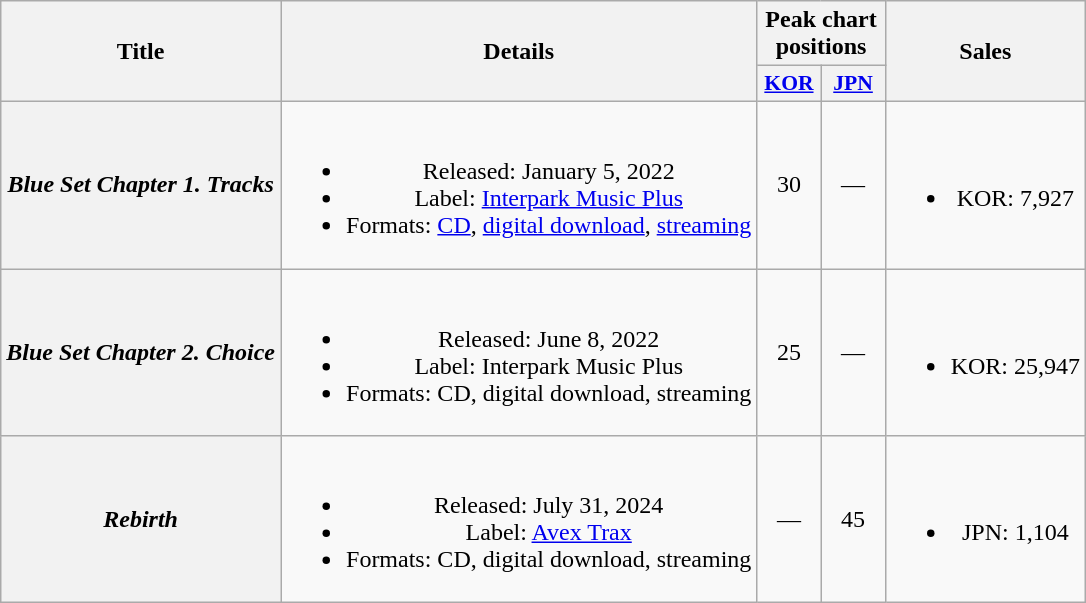<table class="wikitable plainrowheaders" style="text-align:center">
<tr>
<th scope="col" rowspan="2">Title</th>
<th scope="col" rowspan="2">Details</th>
<th scope="col" colspan="2">Peak chart positions</th>
<th scope="col" rowspan="2">Sales</th>
</tr>
<tr>
<th scope="col" style="font-size:90%; width:2.5em"><a href='#'>KOR</a><br></th>
<th scope="col" style="font-size:90%; width:2.5em"><a href='#'>JPN</a><br></th>
</tr>
<tr>
<th scope="row"><em>Blue Set Chapter 1. Tracks</em></th>
<td><br><ul><li>Released: January 5, 2022</li><li>Label: <a href='#'>Interpark Music Plus</a></li><li>Formats: <a href='#'>CD</a>, <a href='#'>digital download</a>, <a href='#'>streaming</a></li></ul></td>
<td>30</td>
<td>—</td>
<td><br><ul><li>KOR: 7,927</li></ul></td>
</tr>
<tr>
<th scope="row"><em>Blue Set Chapter 2. Choice</em></th>
<td><br><ul><li>Released: June 8, 2022</li><li>Label: Interpark Music Plus</li><li>Formats: CD, digital download, streaming</li></ul></td>
<td>25</td>
<td>—</td>
<td><br><ul><li>KOR: 25,947</li></ul></td>
</tr>
<tr>
<th scope="row"><em>Rebirth</em></th>
<td><br><ul><li>Released: July 31, 2024</li><li>Label: <a href='#'>Avex Trax</a></li><li>Formats: CD, digital download, streaming</li></ul></td>
<td>—</td>
<td>45</td>
<td><br><ul><li>JPN: 1,104</li></ul></td>
</tr>
</table>
